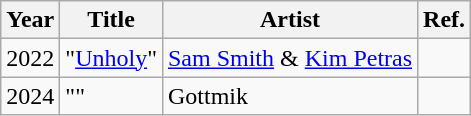<table class="wikitable sortable">
<tr>
<th>Year</th>
<th>Title</th>
<th>Artist</th>
<th>Ref.</th>
</tr>
<tr>
<td>2022</td>
<td>"<a href='#'>Unholy</a>"</td>
<td><a href='#'>Sam Smith</a> & <a href='#'>Kim Petras</a></td>
<td style="text-align: center;"></td>
</tr>
<tr>
<td>2024</td>
<td>""</td>
<td>Gottmik</td>
<td></td>
</tr>
</table>
